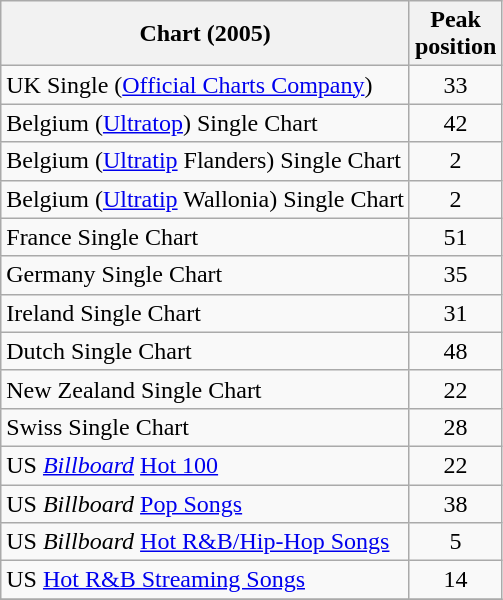<table class="wikitable sortable">
<tr>
<th>Chart (2005)</th>
<th>Peak<br>position</th>
</tr>
<tr>
<td align="left">UK Single (<a href='#'>Official Charts Company</a>)</td>
<td align="center">33</td>
</tr>
<tr>
<td align="left">Belgium (<a href='#'>Ultratop</a>) Single Chart</td>
<td align="center">42</td>
</tr>
<tr>
<td align="left">Belgium (<a href='#'>Ultratip</a> Flanders) Single Chart</td>
<td align="center">2</td>
</tr>
<tr>
<td align="left">Belgium (<a href='#'>Ultratip</a> Wallonia) Single Chart</td>
<td align="center">2</td>
</tr>
<tr>
<td align="left">France Single Chart</td>
<td align="center">51</td>
</tr>
<tr>
<td align="left">Germany Single Chart</td>
<td align="center">35</td>
</tr>
<tr>
<td align="left">Ireland Single Chart</td>
<td align="center">31</td>
</tr>
<tr>
<td align="left">Dutch Single Chart</td>
<td align="center">48</td>
</tr>
<tr>
<td align="left">New Zealand Single Chart</td>
<td align="center">22</td>
</tr>
<tr>
<td align="left">Swiss Single Chart</td>
<td align="center">28</td>
</tr>
<tr>
<td>US <a href='#'><em>Billboard</em></a> <a href='#'>Hot 100</a></td>
<td style="text-align:center;">22</td>
</tr>
<tr>
<td>US <em>Billboard</em> <a href='#'>Pop Songs</a></td>
<td style="text-align:center;">38</td>
</tr>
<tr>
<td>US <em>Billboard</em> <a href='#'>Hot R&B/Hip-Hop Songs</a></td>
<td style="text-align:center;">5</td>
</tr>
<tr>
<td align="left">US <a href='#'>Hot R&B Streaming Songs</a></td>
<td align="center">14</td>
</tr>
<tr>
</tr>
</table>
